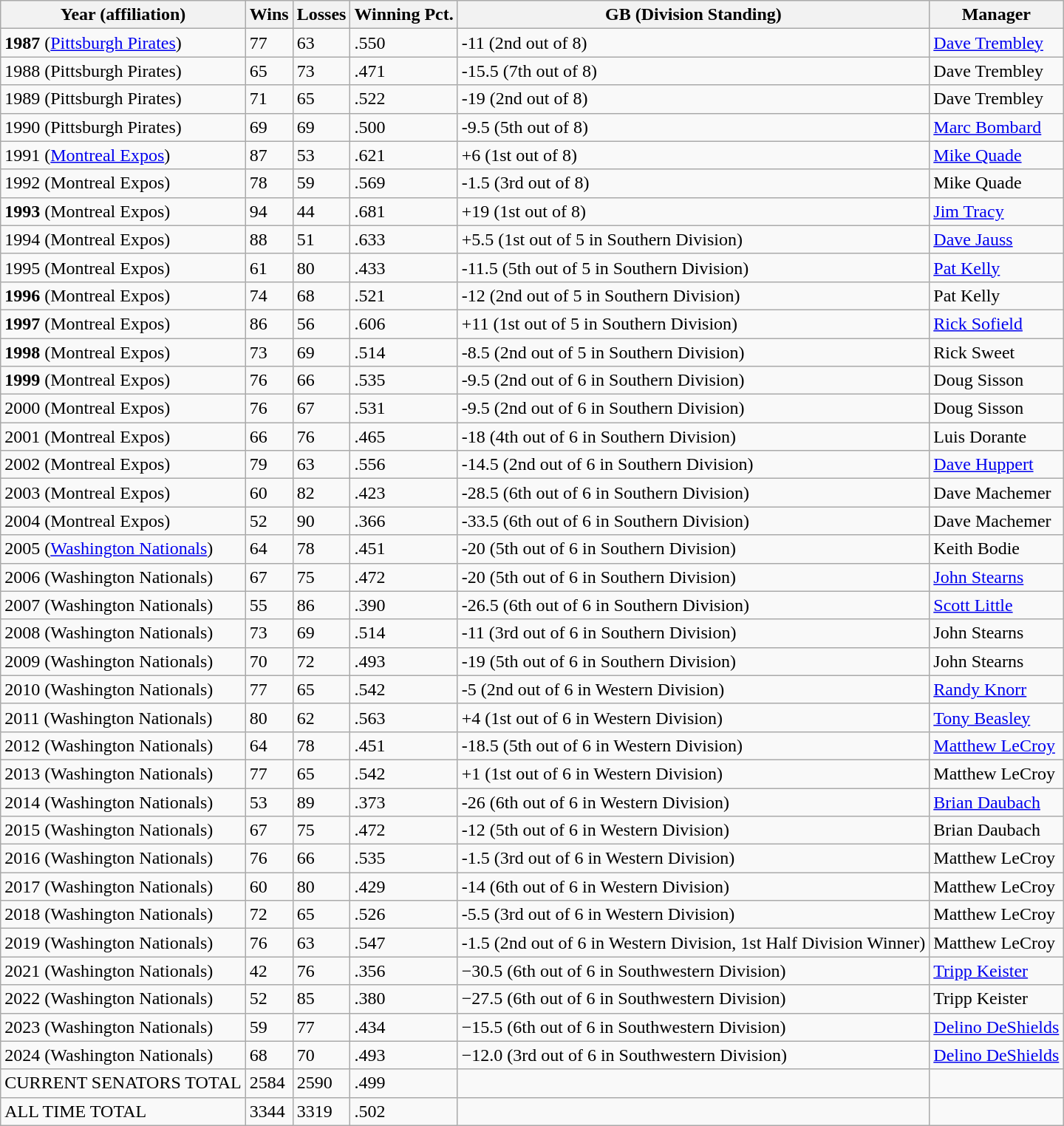<table class="wikitable">
<tr>
<th>Year (affiliation)</th>
<th>Wins</th>
<th>Losses</th>
<th>Winning Pct.</th>
<th>GB (Division Standing)</th>
<th>Manager</th>
</tr>
<tr>
<td><strong>1987</strong> (<a href='#'>Pittsburgh Pirates</a>)</td>
<td>77</td>
<td>63</td>
<td>.550</td>
<td>-11 (2nd out of 8)</td>
<td><a href='#'>Dave Trembley</a></td>
</tr>
<tr>
<td>1988 (Pittsburgh Pirates)</td>
<td>65</td>
<td>73</td>
<td>.471</td>
<td>-15.5 (7th out of 8)</td>
<td>Dave Trembley</td>
</tr>
<tr>
<td>1989 (Pittsburgh Pirates)</td>
<td>71</td>
<td>65</td>
<td>.522</td>
<td>-19 (2nd out of 8)</td>
<td>Dave Trembley</td>
</tr>
<tr>
<td>1990 (Pittsburgh Pirates)</td>
<td>69</td>
<td>69</td>
<td>.500</td>
<td>-9.5 (5th out of 8)</td>
<td><a href='#'>Marc Bombard</a></td>
</tr>
<tr>
<td>1991 (<a href='#'>Montreal Expos</a>)</td>
<td>87</td>
<td>53</td>
<td>.621</td>
<td>+6 (1st out of 8)</td>
<td><a href='#'>Mike Quade</a></td>
</tr>
<tr>
<td>1992 (Montreal Expos)</td>
<td>78</td>
<td>59</td>
<td>.569</td>
<td>-1.5 (3rd out of 8)</td>
<td>Mike Quade</td>
</tr>
<tr>
<td><strong>1993</strong> (Montreal Expos)</td>
<td>94</td>
<td>44</td>
<td>.681</td>
<td>+19 (1st out of 8)</td>
<td><a href='#'>Jim Tracy</a></td>
</tr>
<tr>
<td>1994 (Montreal Expos)</td>
<td>88</td>
<td>51</td>
<td>.633</td>
<td>+5.5 (1st out of 5 in Southern Division)</td>
<td><a href='#'>Dave Jauss</a></td>
</tr>
<tr>
<td>1995 (Montreal Expos)</td>
<td>61</td>
<td>80</td>
<td>.433</td>
<td>-11.5 (5th out of 5 in Southern Division)</td>
<td><a href='#'>Pat Kelly</a></td>
</tr>
<tr>
<td><strong>1996</strong> (Montreal Expos)</td>
<td>74</td>
<td>68</td>
<td>.521</td>
<td>-12 (2nd out of 5 in Southern Division)</td>
<td>Pat Kelly</td>
</tr>
<tr>
<td><strong>1997</strong> (Montreal Expos)</td>
<td>86</td>
<td>56</td>
<td>.606</td>
<td>+11 (1st out of 5 in Southern Division)</td>
<td><a href='#'>Rick Sofield</a></td>
</tr>
<tr>
<td><strong>1998</strong> (Montreal Expos)</td>
<td>73</td>
<td>69</td>
<td>.514</td>
<td>-8.5 (2nd out of 5 in Southern Division)</td>
<td>Rick Sweet</td>
</tr>
<tr>
<td><strong>1999</strong> (Montreal Expos)</td>
<td>76</td>
<td>66</td>
<td>.535</td>
<td>-9.5 (2nd out of 6 in Southern Division)</td>
<td>Doug Sisson</td>
</tr>
<tr>
<td>2000 (Montreal Expos)</td>
<td>76</td>
<td>67</td>
<td>.531</td>
<td>-9.5 (2nd out of 6 in Southern Division)</td>
<td>Doug Sisson</td>
</tr>
<tr>
<td>2001 (Montreal Expos)</td>
<td>66</td>
<td>76</td>
<td>.465</td>
<td>-18 (4th out of 6 in Southern Division)</td>
<td>Luis Dorante</td>
</tr>
<tr>
<td>2002 (Montreal Expos)</td>
<td>79</td>
<td>63</td>
<td>.556</td>
<td>-14.5 (2nd out of 6 in Southern Division)</td>
<td><a href='#'>Dave Huppert</a></td>
</tr>
<tr>
<td>2003 (Montreal Expos)</td>
<td>60</td>
<td>82</td>
<td>.423</td>
<td>-28.5 (6th out of 6 in Southern Division)</td>
<td>Dave Machemer</td>
</tr>
<tr>
<td>2004 (Montreal Expos)</td>
<td>52</td>
<td>90</td>
<td>.366</td>
<td>-33.5 (6th out of 6 in Southern Division)</td>
<td>Dave Machemer</td>
</tr>
<tr>
<td>2005 (<a href='#'>Washington Nationals</a>)</td>
<td>64</td>
<td>78</td>
<td>.451</td>
<td>-20 (5th out of 6 in Southern Division)</td>
<td>Keith Bodie</td>
</tr>
<tr>
<td>2006 (Washington Nationals)</td>
<td>67</td>
<td>75</td>
<td>.472</td>
<td>-20 (5th out of 6 in Southern Division)</td>
<td><a href='#'>John Stearns</a></td>
</tr>
<tr>
<td>2007 (Washington Nationals)</td>
<td>55</td>
<td>86</td>
<td>.390</td>
<td>-26.5 (6th out of 6 in Southern Division)</td>
<td><a href='#'>Scott Little</a></td>
</tr>
<tr>
<td>2008 (Washington Nationals)</td>
<td>73</td>
<td>69</td>
<td>.514</td>
<td>-11 (3rd out of 6 in Southern Division)</td>
<td>John Stearns</td>
</tr>
<tr>
<td>2009 (Washington Nationals)</td>
<td>70</td>
<td>72</td>
<td>.493</td>
<td>-19 (5th out of 6 in Southern Division)</td>
<td>John Stearns</td>
</tr>
<tr>
<td>2010 (Washington Nationals)</td>
<td>77</td>
<td>65</td>
<td>.542</td>
<td>-5 (2nd out of 6 in Western Division)</td>
<td><a href='#'>Randy Knorr</a></td>
</tr>
<tr>
<td>2011 (Washington Nationals)</td>
<td>80</td>
<td>62</td>
<td>.563</td>
<td>+4 (1st out of 6 in Western Division)</td>
<td><a href='#'>Tony Beasley</a></td>
</tr>
<tr>
<td>2012 (Washington Nationals)</td>
<td>64</td>
<td>78</td>
<td>.451</td>
<td>-18.5 (5th out of 6 in Western Division)</td>
<td><a href='#'>Matthew LeCroy</a></td>
</tr>
<tr>
<td>2013 (Washington Nationals)</td>
<td>77</td>
<td>65</td>
<td>.542</td>
<td>+1 (1st out of 6 in Western Division)</td>
<td>Matthew LeCroy</td>
</tr>
<tr>
<td>2014 (Washington Nationals)</td>
<td>53</td>
<td>89</td>
<td>.373</td>
<td>-26 (6th out of 6 in Western Division)</td>
<td><a href='#'>Brian Daubach</a></td>
</tr>
<tr>
<td>2015 (Washington Nationals)</td>
<td>67</td>
<td>75</td>
<td>.472</td>
<td>-12 (5th out of 6 in Western Division)</td>
<td>Brian Daubach</td>
</tr>
<tr>
<td>2016 (Washington Nationals)</td>
<td>76</td>
<td>66</td>
<td>.535</td>
<td>-1.5 (3rd out of 6 in Western Division)</td>
<td>Matthew LeCroy</td>
</tr>
<tr>
<td>2017 (Washington Nationals)</td>
<td>60</td>
<td>80</td>
<td>.429</td>
<td>-14 (6th out of 6 in Western Division)</td>
<td>Matthew LeCroy</td>
</tr>
<tr>
<td>2018 (Washington Nationals)</td>
<td>72</td>
<td>65</td>
<td>.526</td>
<td>-5.5 (3rd out of 6 in Western Division)</td>
<td>Matthew LeCroy</td>
</tr>
<tr>
<td>2019 (Washington Nationals)</td>
<td>76</td>
<td>63</td>
<td>.547</td>
<td>-1.5 (2nd out of 6 in Western Division, 1st Half Division Winner)</td>
<td>Matthew LeCroy</td>
</tr>
<tr>
<td>2021 (Washington Nationals)</td>
<td>42</td>
<td>76</td>
<td>.356</td>
<td>−30.5 (6th out of 6 in Southwestern Division)</td>
<td><a href='#'>Tripp Keister</a></td>
</tr>
<tr>
<td>2022 (Washington Nationals)</td>
<td>52</td>
<td>85</td>
<td>.380</td>
<td>−27.5 (6th out of 6 in Southwestern Division)</td>
<td>Tripp Keister</td>
</tr>
<tr>
<td>2023 (Washington Nationals)</td>
<td>59</td>
<td>77</td>
<td>.434</td>
<td>−15.5 (6th out of 6 in Southwestern Division)</td>
<td><a href='#'>Delino DeShields</a></td>
</tr>
<tr>
<td>2024 (Washington Nationals)</td>
<td>68</td>
<td>70</td>
<td>.493</td>
<td>−12.0 (3rd out of 6 in Southwestern Division)</td>
<td><a href='#'>Delino DeShields</a></td>
</tr>
<tr>
<td>CURRENT SENATORS TOTAL</td>
<td>2584</td>
<td>2590 </td>
<td>.499</td>
<td></td>
<td></td>
</tr>
<tr>
<td>ALL TIME TOTAL</td>
<td>3344</td>
<td>3319 </td>
<td>.502</td>
<td></td>
<td></td>
</tr>
</table>
